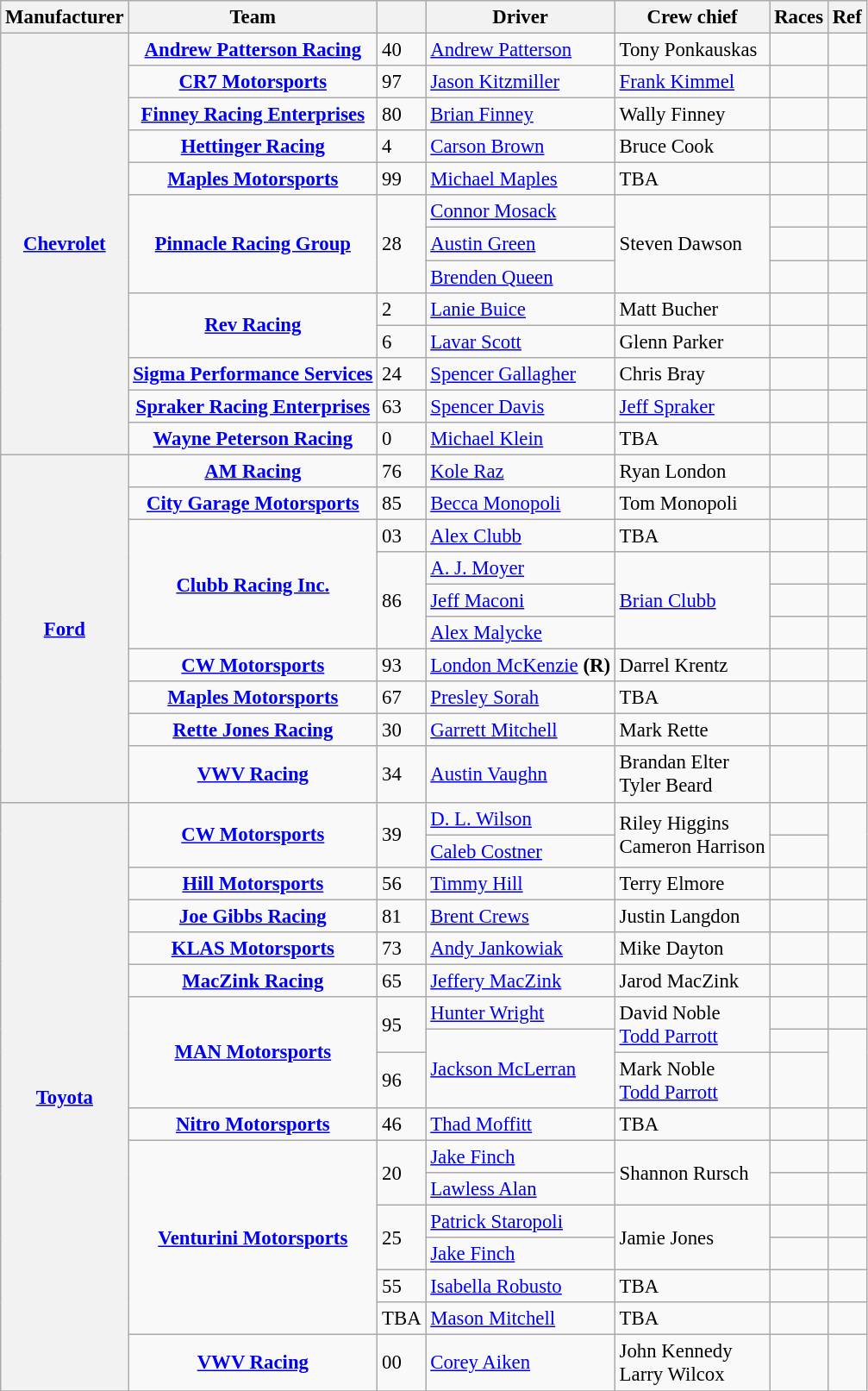<table class="wikitable" style="font-size: 95%;">
<tr>
<th>Manufacturer</th>
<th>Team</th>
<th></th>
<th>Driver</th>
<th>Crew chief</th>
<th>Races</th>
<th>Ref</th>
</tr>
<tr>
<th rowspan=13><a href='#'>Chevrolet</a></th>
<td style="text-align:center;"><strong><a href='#'>Andrew Patterson Racing</a></strong></td>
<td>40</td>
<td><a href='#'>Andrew Patterson</a></td>
<td>Tony Ponkauskas</td>
<td></td>
<td></td>
</tr>
<tr>
<td style="text-align:center;"><strong><a href='#'>CR7 Motorsports</a></strong></td>
<td>97</td>
<td><a href='#'>Jason Kitzmiller</a></td>
<td><a href='#'>Frank Kimmel</a></td>
<td></td>
<td></td>
</tr>
<tr>
<td style="text-align:center;"><strong><a href='#'>Finney Racing Enterprises</a></strong></td>
<td>80</td>
<td><a href='#'>Brian Finney</a></td>
<td>Wally Finney</td>
<td></td>
<td></td>
</tr>
<tr>
<td style="text-align:center;"><strong><a href='#'>Hettinger Racing</a></strong></td>
<td>4</td>
<td><a href='#'>Carson Brown</a></td>
<td>Bruce Cook</td>
<td></td>
<td></td>
</tr>
<tr>
<td style="text-align:center;"><strong><a href='#'>Maples Motorsports</a></strong></td>
<td>99</td>
<td><a href='#'>Michael Maples</a></td>
<td>TBA</td>
<td></td>
<td></td>
</tr>
<tr>
<td rowspan=3 style="text-align:center;"><strong><a href='#'>Pinnacle Racing Group</a></strong></td>
<td rowspan=3>28</td>
<td><a href='#'>Connor Mosack</a></td>
<td rowspan=3>Steven Dawson</td>
<td></td>
<td></td>
</tr>
<tr>
<td><a href='#'>Austin Green</a></td>
<td></td>
<td></td>
</tr>
<tr>
<td><a href='#'>Brenden Queen</a></td>
<td></td>
<td></td>
</tr>
<tr>
<td rowspan=2 style="text-align:center;"><strong><a href='#'>Rev Racing</a></strong></td>
<td>2</td>
<td><a href='#'>Lanie Buice</a></td>
<td>Matt Bucher</td>
<td></td>
<td></td>
</tr>
<tr>
<td>6</td>
<td><a href='#'>Lavar Scott</a></td>
<td>Glenn Parker</td>
<td></td>
<td></td>
</tr>
<tr>
<td style="text-align:center;"><strong><a href='#'>Sigma Performance Services</a></strong></td>
<td>24</td>
<td><a href='#'>Spencer Gallagher</a></td>
<td>Chris Bray</td>
<td></td>
<td></td>
</tr>
<tr>
<td style="text-align:center;"><strong><a href='#'>Spraker Racing Enterprises</a></strong></td>
<td>63</td>
<td><a href='#'>Spencer Davis</a></td>
<td><a href='#'>Jeff Spraker</a></td>
<td></td>
<td></td>
</tr>
<tr>
<td style="text-align:center;"><strong><a href='#'>Wayne Peterson Racing</a></strong></td>
<td>0</td>
<td><a href='#'>Michael Klein</a></td>
<td>TBA</td>
<td></td>
<td></td>
</tr>
<tr>
<th rowspan=10><a href='#'>Ford</a></th>
<td style="text-align:center;"><strong><a href='#'>AM Racing</a></strong></td>
<td>76</td>
<td><a href='#'>Kole Raz</a></td>
<td>Ryan London</td>
<td></td>
<td></td>
</tr>
<tr>
<td style="text-align:center;"><strong><a href='#'>City Garage Motorsports</a></strong></td>
<td>85</td>
<td><a href='#'>Becca Monopoli</a></td>
<td>Tom Monopoli</td>
<td></td>
<td></td>
</tr>
<tr>
<td rowspan=4 style="text-align:center;"><strong><a href='#'>Clubb Racing Inc.</a></strong></td>
<td>03</td>
<td><a href='#'>Alex Clubb</a></td>
<td>TBA</td>
<td></td>
<td></td>
</tr>
<tr>
<td rowspan=3>86</td>
<td><a href='#'>A. J. Moyer</a></td>
<td rowspan=3><a href='#'>Brian Clubb</a></td>
<td></td>
<td></td>
</tr>
<tr>
<td><a href='#'>Jeff Maconi</a></td>
<td></td>
<td></td>
</tr>
<tr>
<td><a href='#'>Alex Malycke</a></td>
<td></td>
<td></td>
</tr>
<tr>
<td style="text-align:center;"><strong><a href='#'>CW Motorsports</a></strong></td>
<td>93</td>
<td><a href='#'>London McKenzie</a> <strong>(R)</strong></td>
<td>Darrel Krentz</td>
<td></td>
<td></td>
</tr>
<tr>
<td style="text-align:center;"><strong><a href='#'>Maples Motorsports</a></strong></td>
<td>67</td>
<td><a href='#'>Presley Sorah</a></td>
<td>TBA</td>
<td></td>
<td></td>
</tr>
<tr>
<td style="text-align:center;"><strong><a href='#'>Rette Jones Racing</a></strong></td>
<td>30</td>
<td><a href='#'>Garrett Mitchell</a></td>
<td>Mark Rette</td>
<td></td>
<td></td>
</tr>
<tr>
<td style="text-align:center;"><strong><a href='#'>VWV Racing</a></strong></td>
<td>34</td>
<td><a href='#'>Austin Vaughn</a></td>
<td>Brandan Elter <small></small> <br> Tyler Beard <small></small></td>
<td></td>
<td></td>
</tr>
<tr>
<th rowspan="17"><a href='#'>Toyota</a></th>
<td rowspan=2 style="text-align:center;"><strong><a href='#'>CW Motorsports</a></strong></td>
<td rowspan=2>39</td>
<td><a href='#'>D. L. Wilson</a></td>
<td rowspan=2>Riley Higgins <small></small> <br> Cameron Harrison <small></small></td>
<td></td>
<td rowspan=2></td>
</tr>
<tr>
<td><a href='#'>Caleb Costner</a></td>
<td></td>
</tr>
<tr>
<td style="text-align:center;"><strong><a href='#'>Hill Motorsports</a></strong></td>
<td>56</td>
<td><a href='#'>Timmy Hill</a></td>
<td>Terry Elmore</td>
<td></td>
<td></td>
</tr>
<tr>
<td style="text-align:center;"><strong><a href='#'>Joe Gibbs Racing</a></strong></td>
<td>81</td>
<td><a href='#'>Brent Crews</a></td>
<td>Justin Langdon</td>
<td></td>
<td></td>
</tr>
<tr>
<td style="text-align:center;"><strong><a href='#'>KLAS Motorsports</a></strong></td>
<td>73</td>
<td><a href='#'>Andy Jankowiak</a></td>
<td>Mike Dayton</td>
<td></td>
<td></td>
</tr>
<tr>
<td style="text-align:center;"><strong><a href='#'>MacZink Racing</a></strong></td>
<td>65</td>
<td><a href='#'>Jeffery MacZink</a></td>
<td>Jarod MacZink</td>
<td></td>
<td></td>
</tr>
<tr>
<td rowspan=3 style="text-align:center;"><strong><a href='#'>MAN Motorsports</a></strong></td>
<td rowspan=2>95</td>
<td><a href='#'>Hunter Wright</a></td>
<td rowspan=2>David Noble <small></small> <br> <a href='#'>Todd Parrott</a> <small></small></td>
<td></td>
<td></td>
</tr>
<tr>
<td rowspan=2><a href='#'>Jackson McLerran</a></td>
<td></td>
<td rowspan=2></td>
</tr>
<tr>
<td>96</td>
<td>Mark Noble <small></small> <br> <a href='#'>Todd Parrott</a> <small></small></td>
<td></td>
</tr>
<tr>
<td style="text-align:center;"><strong><a href='#'>Nitro Motorsports</a></strong></td>
<td>46</td>
<td><a href='#'>Thad Moffitt</a></td>
<td>TBA</td>
<td></td>
<td></td>
</tr>
<tr>
<td rowspan=6 style="text-align:center;"><strong><a href='#'>Venturini Motorsports</a></strong></td>
<td rowspan=2>20</td>
<td><a href='#'>Jake Finch</a></td>
<td rowspan=2>Shannon Rursch</td>
<td></td>
<td></td>
</tr>
<tr>
<td><a href='#'>Lawless Alan</a></td>
<td></td>
<td></td>
</tr>
<tr>
<td rowspan=2>25</td>
<td><a href='#'>Patrick Staropoli</a></td>
<td rowspan=2>Jamie Jones</td>
<td></td>
<td></td>
</tr>
<tr>
<td><a href='#'>Jake Finch</a></td>
<td></td>
<td></td>
</tr>
<tr>
<td>55</td>
<td><a href='#'>Isabella Robusto</a></td>
<td>TBA</td>
<td></td>
<td></td>
</tr>
<tr>
<td>TBA</td>
<td><a href='#'>Mason Mitchell</a></td>
<td>TBA</td>
<td></td>
<td></td>
</tr>
<tr>
<td style="text-align:center;"><strong><a href='#'>VWV Racing</a></strong></td>
<td>00</td>
<td><a href='#'>Corey Aiken</a></td>
<td>John Kennedy <small></small> <br> Larry Wilcox <small></small></td>
<td></td>
<td></td>
</tr>
<tr>
</tr>
</table>
